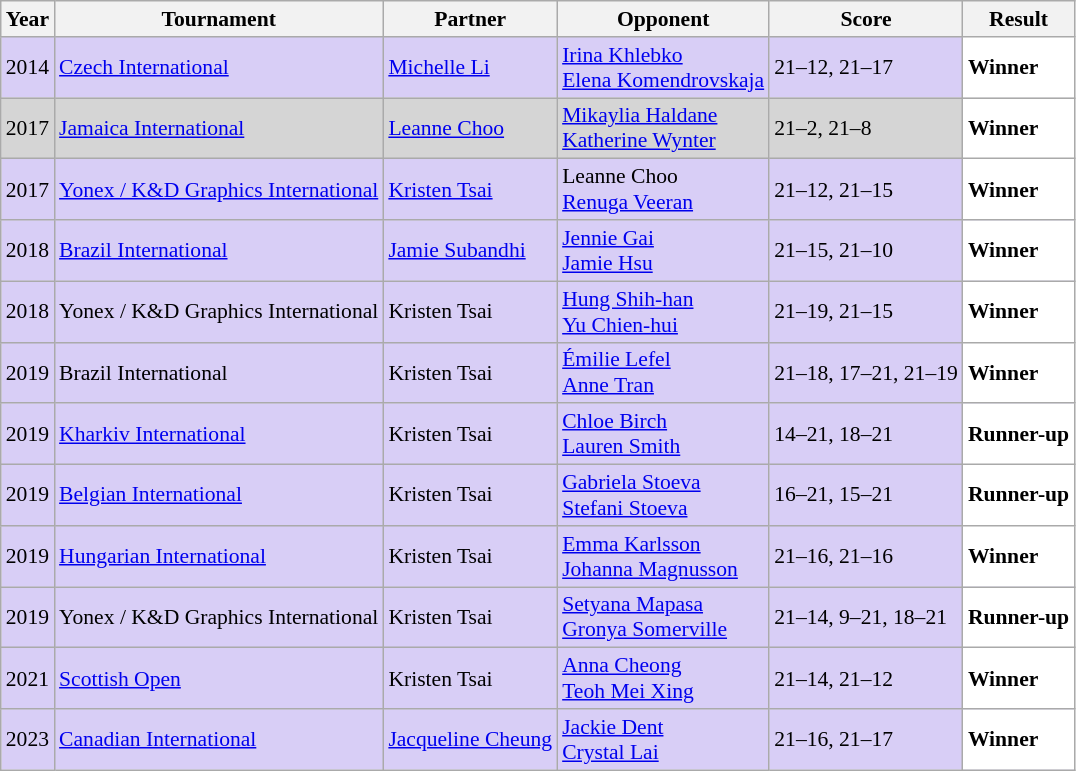<table class="sortable wikitable" style="font-size: 90%;">
<tr>
<th>Year</th>
<th>Tournament</th>
<th>Partner</th>
<th>Opponent</th>
<th>Score</th>
<th>Result</th>
</tr>
<tr style="background:#D8CEF6">
<td align="center">2014</td>
<td align="left"><a href='#'>Czech International</a></td>
<td align="left"> <a href='#'>Michelle Li</a></td>
<td align="left"> <a href='#'>Irina Khlebko</a><br> <a href='#'>Elena Komendrovskaja</a></td>
<td align="left">21–12, 21–17</td>
<td style="text-align:left; background:white"> <strong>Winner</strong></td>
</tr>
<tr style="background:#D5D5D5">
<td align="center">2017</td>
<td align="left"><a href='#'>Jamaica International</a></td>
<td align="left"> <a href='#'>Leanne Choo</a></td>
<td align="left"> <a href='#'>Mikaylia Haldane</a><br> <a href='#'>Katherine Wynter</a></td>
<td align="left">21–2, 21–8</td>
<td style="text-align:left; background:white"> <strong>Winner</strong></td>
</tr>
<tr style="background:#D8CEF6">
<td align="center">2017</td>
<td align="left"><a href='#'>Yonex / K&D Graphics International</a></td>
<td align="left"> <a href='#'>Kristen Tsai</a></td>
<td align="left"> Leanne Choo<br> <a href='#'>Renuga Veeran</a></td>
<td align="left">21–12, 21–15</td>
<td style="text-align:left; background:white"> <strong>Winner</strong></td>
</tr>
<tr style="background:#D8CEF6">
<td align="center">2018</td>
<td align="left"><a href='#'>Brazil International</a></td>
<td align="left"> <a href='#'>Jamie Subandhi</a></td>
<td align="left"> <a href='#'>Jennie Gai</a><br> <a href='#'>Jamie Hsu</a></td>
<td align="left">21–15, 21–10</td>
<td style="text-align:left; background:white"> <strong>Winner</strong></td>
</tr>
<tr style="background:#D8CEF6">
<td align="center">2018</td>
<td align="left">Yonex / K&D Graphics International</td>
<td align="left"> Kristen Tsai</td>
<td align="left"> <a href='#'>Hung Shih-han</a><br> <a href='#'>Yu Chien-hui</a></td>
<td align="left">21–19, 21–15</td>
<td style="text-align:left; background:white"> <strong>Winner</strong></td>
</tr>
<tr style="background:#D8CEF6">
<td align="center">2019</td>
<td align="left">Brazil International</td>
<td align="left"> Kristen Tsai</td>
<td align="left"> <a href='#'>Émilie Lefel</a><br> <a href='#'>Anne Tran</a></td>
<td align="left">21–18, 17–21, 21–19</td>
<td style="text-align:left; background:white"> <strong>Winner</strong></td>
</tr>
<tr style="background:#D8CEF6">
<td align="center">2019</td>
<td align="left"><a href='#'>Kharkiv International</a></td>
<td align="left"> Kristen Tsai</td>
<td align="left"> <a href='#'>Chloe Birch</a><br> <a href='#'>Lauren Smith</a></td>
<td align="left">14–21, 18–21</td>
<td style="text-align:left; background:white"> <strong>Runner-up</strong></td>
</tr>
<tr style="background:#D8CEF6">
<td align="center">2019</td>
<td align="left"><a href='#'>Belgian International</a></td>
<td align="left"> Kristen Tsai</td>
<td align="left"> <a href='#'>Gabriela Stoeva</a><br> <a href='#'>Stefani Stoeva</a></td>
<td align="left">16–21, 15–21</td>
<td style="text-align:left; background:white"> <strong>Runner-up</strong></td>
</tr>
<tr style="background:#D8CEF6">
<td align="center">2019</td>
<td align="left"><a href='#'>Hungarian International</a></td>
<td align="left"> Kristen Tsai</td>
<td align="left"> <a href='#'>Emma Karlsson</a><br> <a href='#'>Johanna Magnusson</a></td>
<td align="left">21–16, 21–16</td>
<td style="text-align:left; background:white"> <strong>Winner</strong></td>
</tr>
<tr style="background:#D8CEF6">
<td align="center">2019</td>
<td align="left">Yonex / K&D Graphics International</td>
<td align="left"> Kristen Tsai</td>
<td align="left"> <a href='#'>Setyana Mapasa</a><br> <a href='#'>Gronya Somerville</a></td>
<td align="left">21–14, 9–21, 18–21</td>
<td style="text-align:left; background:white"> <strong>Runner-up</strong></td>
</tr>
<tr style="background:#D8CEF6">
<td align="center">2021</td>
<td align="left"><a href='#'>Scottish Open</a></td>
<td align="left"> Kristen Tsai</td>
<td align="left"> <a href='#'>Anna Cheong</a><br> <a href='#'>Teoh Mei Xing</a></td>
<td>21–14, 21–12</td>
<td style="text-align:left; background:white"> <strong>Winner</strong></td>
</tr>
<tr style="background:#D8CEF6">
<td align="center">2023</td>
<td align="left"><a href='#'>Canadian International</a></td>
<td align="left"> <a href='#'>Jacqueline Cheung</a></td>
<td align="left"> <a href='#'>Jackie Dent</a><br> <a href='#'>Crystal Lai</a></td>
<td align="left">21–16, 21–17</td>
<td style="text-align:left; background:white"> <strong>Winner</strong></td>
</tr>
</table>
